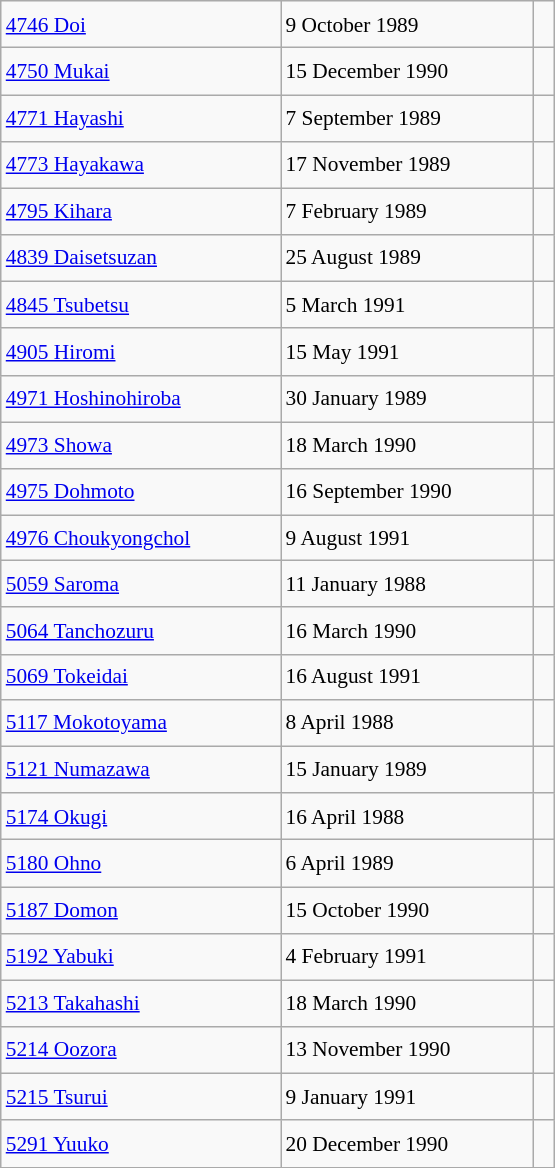<table class="wikitable" style="font-size: 89%; float: left; width: 26em; margin-right: 1em; line-height: 1.65em">
<tr>
<td><a href='#'>4746 Doi</a></td>
<td>9 October 1989</td>
<td><small></small> </td>
</tr>
<tr>
<td><a href='#'>4750 Mukai</a></td>
<td>15 December 1990</td>
<td><small></small> </td>
</tr>
<tr>
<td><a href='#'>4771 Hayashi</a></td>
<td>7 September 1989</td>
<td><small></small> </td>
</tr>
<tr>
<td><a href='#'>4773 Hayakawa</a></td>
<td>17 November 1989</td>
<td><small></small> </td>
</tr>
<tr>
<td><a href='#'>4795 Kihara</a></td>
<td>7 February 1989</td>
<td><small></small> </td>
</tr>
<tr>
<td><a href='#'>4839 Daisetsuzan</a></td>
<td>25 August 1989</td>
<td><small></small> </td>
</tr>
<tr>
<td><a href='#'>4845 Tsubetsu</a></td>
<td>5 March 1991</td>
<td><small></small> </td>
</tr>
<tr>
<td><a href='#'>4905 Hiromi</a></td>
<td>15 May 1991</td>
<td><small></small> </td>
</tr>
<tr>
<td><a href='#'>4971 Hoshinohiroba</a></td>
<td>30 January 1989</td>
<td><small></small> </td>
</tr>
<tr>
<td><a href='#'>4973 Showa</a></td>
<td>18 March 1990</td>
<td><small></small> </td>
</tr>
<tr>
<td><a href='#'>4975 Dohmoto</a></td>
<td>16 September 1990</td>
<td><small></small> </td>
</tr>
<tr>
<td><a href='#'>4976 Choukyongchol</a></td>
<td>9 August 1991</td>
<td><small></small></td>
</tr>
<tr>
<td><a href='#'>5059 Saroma</a></td>
<td>11 January 1988</td>
<td><small></small> </td>
</tr>
<tr>
<td><a href='#'>5064 Tanchozuru</a></td>
<td>16 March 1990</td>
<td><small></small> </td>
</tr>
<tr>
<td><a href='#'>5069 Tokeidai</a></td>
<td>16 August 1991</td>
<td><small></small></td>
</tr>
<tr>
<td><a href='#'>5117 Mokotoyama</a></td>
<td>8 April 1988</td>
<td><small></small> </td>
</tr>
<tr>
<td><a href='#'>5121 Numazawa</a></td>
<td>15 January 1989</td>
<td><small></small> </td>
</tr>
<tr>
<td><a href='#'>5174 Okugi</a></td>
<td>16 April 1988</td>
<td><small></small> </td>
</tr>
<tr>
<td><a href='#'>5180 Ohno</a></td>
<td>6 April 1989</td>
<td><small></small> </td>
</tr>
<tr>
<td><a href='#'>5187 Domon</a></td>
<td>15 October 1990</td>
<td><small></small> </td>
</tr>
<tr>
<td><a href='#'>5192 Yabuki</a></td>
<td>4 February 1991</td>
<td><small></small> </td>
</tr>
<tr>
<td><a href='#'>5213 Takahashi</a></td>
<td>18 March 1990</td>
<td><small></small> </td>
</tr>
<tr>
<td><a href='#'>5214 Oozora</a></td>
<td>13 November 1990</td>
<td><small></small> </td>
</tr>
<tr>
<td><a href='#'>5215 Tsurui</a></td>
<td>9 January 1991</td>
<td><small></small> </td>
</tr>
<tr>
<td><a href='#'>5291 Yuuko</a></td>
<td>20 December 1990</td>
<td><small></small> </td>
</tr>
</table>
